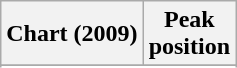<table class="wikitable plainrowheaders sortable" style="text-align:center;">
<tr>
<th scope="col">Chart (2009)</th>
<th scope="col">Peak<br>position</th>
</tr>
<tr>
</tr>
<tr>
</tr>
</table>
